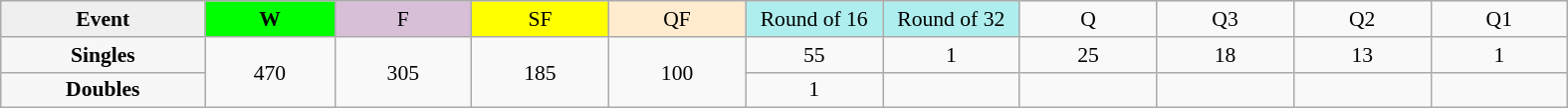<table class=wikitable style=font-size:90%;text-align:center>
<tr>
<td style="width:130px; background:#efefef;"><strong>Event</strong></td>
<td style="width:80px; background:lime;"><strong>W</strong></td>
<td style="width:85px; background:thistle;">F</td>
<td style="width:85px; background:#ff0;">SF</td>
<td style="width:85px; background:#ffebcd;">QF</td>
<td style="width:85px; background:#afeeee;">Round of 16</td>
<td style="width:85px; background:#afeeee;">Round of 32</td>
<td width=85>Q</td>
<td width=85>Q3</td>
<td width=85>Q2</td>
<td width=85>Q1</td>
</tr>
<tr>
<th style="background:#f7f7f7;">Singles</th>
<td rowspan=2>470</td>
<td rowspan=2>305</td>
<td rowspan=2>185</td>
<td rowspan=2>100</td>
<td>55</td>
<td>1</td>
<td>25</td>
<td>18</td>
<td>13</td>
<td>1</td>
</tr>
<tr>
<th style="background:#f7f7f7;">Doubles</th>
<td>1</td>
<td></td>
<td></td>
<td></td>
<td></td>
<td></td>
</tr>
</table>
